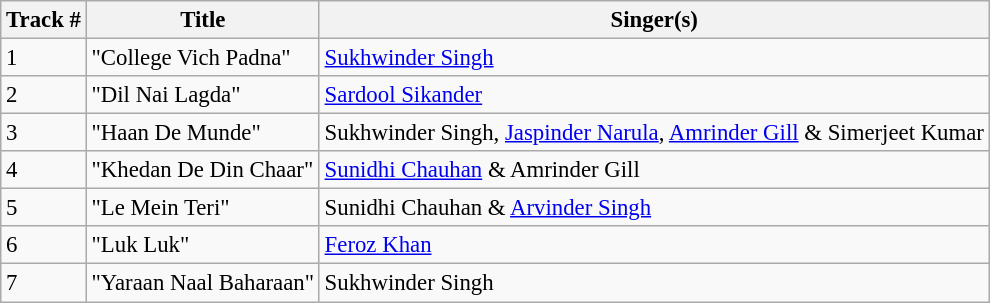<table class="wikitable tracklist" style="font-size:95%;">
<tr>
<th>Track #</th>
<th>Title</th>
<th>Singer(s)</th>
</tr>
<tr>
<td>1</td>
<td>"College Vich Padna"</td>
<td><a href='#'>Sukhwinder Singh</a></td>
</tr>
<tr>
<td>2</td>
<td>"Dil Nai Lagda"</td>
<td><a href='#'>Sardool Sikander</a></td>
</tr>
<tr>
<td>3</td>
<td>"Haan De Munde"</td>
<td>Sukhwinder Singh, <a href='#'>Jaspinder Narula</a>, <a href='#'>Amrinder Gill</a> & Simerjeet Kumar</td>
</tr>
<tr>
<td>4</td>
<td>"Khedan De Din Chaar"</td>
<td><a href='#'>Sunidhi Chauhan</a> & Amrinder Gill</td>
</tr>
<tr>
<td>5</td>
<td>"Le Mein Teri"</td>
<td>Sunidhi Chauhan & <a href='#'>Arvinder Singh</a></td>
</tr>
<tr>
<td>6</td>
<td>"Luk Luk"</td>
<td><a href='#'>Feroz Khan</a></td>
</tr>
<tr>
<td>7</td>
<td>"Yaraan Naal Baharaan"</td>
<td>Sukhwinder Singh</td>
</tr>
</table>
